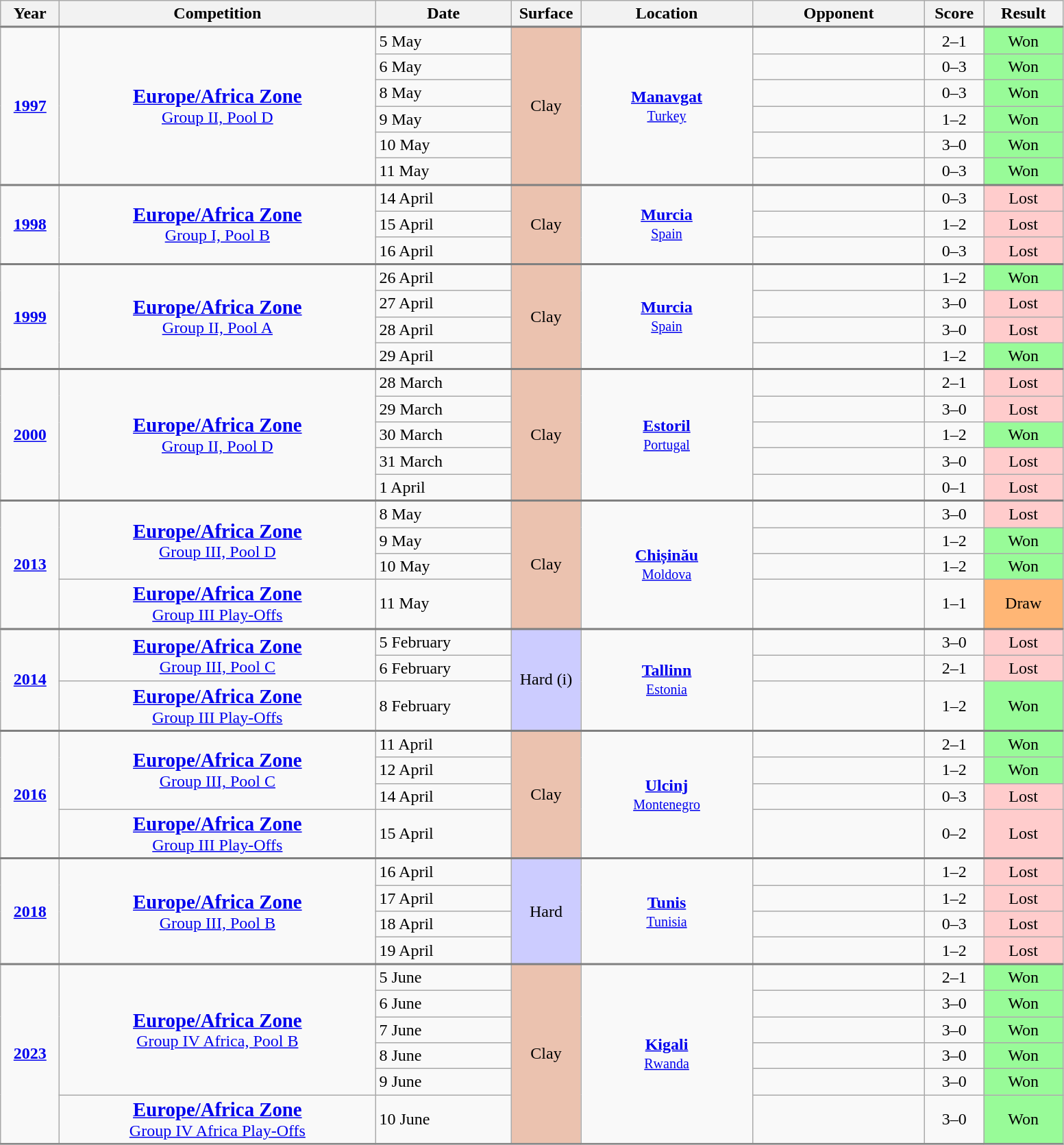<table class="wikitable">
<tr>
<th style="width:50px;">Year</th>
<th style="width:300px;">Competition</th>
<th style="width:125px;">Date</th>
<th style="width:60px;">Surface</th>
<th style="width:160px;">Location</th>
<th style="width:160px;">Opponent</th>
<th style="width:50px;">Score</th>
<th style="width:70px;">Result</th>
</tr>
<tr style="border-top:2px solid gray;">
<td align="center" rowspan="6"><strong><a href='#'>1997</a></strong></td>
<td align="center" rowspan="6"><big><strong><a href='#'>Europe/Africa Zone</a></strong></big><br><a href='#'>Group II, Pool D</a></td>
<td>5 May</td>
<td rowspan="6" style="background:#ebc2af; text-align:center;">Clay</td>
<td align="center" rowspan="6"><strong><a href='#'>Manavgat</a></strong><br><small> <a href='#'>Turkey</a></small></td>
<td></td>
<td align="center">2–1</td>
<td align="center" bgcolor="#98FB98">Won</td>
</tr>
<tr>
<td>6 May</td>
<td></td>
<td align="center">0–3</td>
<td align="center" bgcolor="#98FB98">Won</td>
</tr>
<tr>
<td>8 May</td>
<td></td>
<td align="center">0–3</td>
<td align="center" bgcolor="#98FB98">Won</td>
</tr>
<tr>
<td>9 May</td>
<td></td>
<td align="center">1–2</td>
<td align="center" bgcolor="#98FB98">Won</td>
</tr>
<tr>
<td>10 May</td>
<td></td>
<td align="center">3–0</td>
<td align="center" bgcolor="#98FB98">Won</td>
</tr>
<tr>
<td>11 May</td>
<td></td>
<td align="center">0–3</td>
<td align="center" bgcolor="#98FB98">Won</td>
</tr>
<tr style="border-top:2px solid gray;">
<td align="center" rowspan="3"><strong><a href='#'>1998</a></strong></td>
<td align="center" rowspan="3"><big><strong><a href='#'>Europe/Africa Zone</a></strong></big><br><a href='#'>Group I, Pool B</a></td>
<td>14 April</td>
<td rowspan="3" style="background:#ebc2af; text-align:center;">Clay</td>
<td align="center" rowspan="3"><strong><a href='#'>Murcia</a></strong><br><small> <a href='#'>Spain</a></small></td>
<td></td>
<td align="center">0–3</td>
<td align="center" bgcolor="#ffcccc">Lost</td>
</tr>
<tr>
<td>15 April</td>
<td></td>
<td align="center">1–2</td>
<td align="center" bgcolor="#ffcccc">Lost</td>
</tr>
<tr>
<td>16 April</td>
<td></td>
<td align="center">0–3</td>
<td align="center" bgcolor="#ffcccc">Lost</td>
</tr>
<tr style="border-top:2px solid gray;">
<td align="center" rowspan="4"><strong><a href='#'>1999</a></strong></td>
<td align="center" rowspan="4"><big><strong><a href='#'>Europe/Africa Zone</a></strong></big><br><a href='#'>Group II, Pool A</a></td>
<td>26 April</td>
<td rowspan="4" style="background:#ebc2af; text-align:center;">Clay</td>
<td align="center" rowspan="4"><strong><a href='#'>Murcia</a></strong><br><small> <a href='#'>Spain</a></small></td>
<td></td>
<td align="center">1–2</td>
<td align="center" bgcolor="#98FB98">Won</td>
</tr>
<tr>
<td>27 April</td>
<td></td>
<td align="center">3–0</td>
<td align="center" bgcolor="#ffcccc">Lost</td>
</tr>
<tr>
<td>28 April</td>
<td></td>
<td align="center">3–0</td>
<td align="center" bgcolor="#ffcccc">Lost</td>
</tr>
<tr>
<td>29 April</td>
<td></td>
<td align="center">1–2</td>
<td align="center" bgcolor="#98FB98">Won</td>
</tr>
<tr style="border-top:2px solid gray;">
<td align="center" rowspan="5"><strong><a href='#'>2000</a></strong></td>
<td align="center" rowspan="5"><big><strong><a href='#'>Europe/Africa Zone</a></strong></big><br><a href='#'>Group II, Pool D</a></td>
<td>28 March</td>
<td rowspan="5" style="background:#ebc2af; text-align:center;">Clay</td>
<td align="center" rowspan="5"><strong><a href='#'>Estoril</a></strong><br><small> <a href='#'>Portugal</a></small></td>
<td></td>
<td align="center">2–1</td>
<td align="center" bgcolor="#ffcccc">Lost</td>
</tr>
<tr>
<td>29 March</td>
<td></td>
<td align="center">3–0</td>
<td align="center" bgcolor="#ffcccc">Lost</td>
</tr>
<tr>
<td>30 March</td>
<td></td>
<td align="center">1–2</td>
<td align="center" bgcolor="#98FB98">Won</td>
</tr>
<tr>
<td>31 March</td>
<td></td>
<td align="center">3–0</td>
<td align="center" bgcolor="#ffcccc">Lost</td>
</tr>
<tr>
<td>1 April</td>
<td></td>
<td align="center">0–1</td>
<td align="center" bgcolor="#ffcccc">Lost</td>
</tr>
<tr style="border-top:2px solid gray;">
<td align="center" rowspan="4"><strong><a href='#'>2013</a></strong></td>
<td align="center" rowspan="3"><big><strong><a href='#'>Europe/Africa Zone</a></strong></big><br><a href='#'>Group III, Pool D</a></td>
<td>8 May</td>
<td rowspan="4" style="background:#ebc2af; text-align:center;">Clay</td>
<td align="center" rowspan="4"><strong><a href='#'>Chișinău</a></strong><br><small> <a href='#'>Moldova</a></small></td>
<td></td>
<td align="center">3–0</td>
<td align="center" bgcolor="#ffcccc">Lost</td>
</tr>
<tr>
<td>9 May</td>
<td></td>
<td align="center">1–2</td>
<td align="center" bgcolor="#98FB98">Won</td>
</tr>
<tr>
<td>10 May</td>
<td></td>
<td align="center">1–2</td>
<td align="center" bgcolor="#98FB98">Won</td>
</tr>
<tr>
<td align="center" rowspan="1"><big><strong><a href='#'>Europe/Africa Zone</a></strong></big><br><a href='#'>Group III Play-Offs</a></td>
<td>11 May</td>
<td></td>
<td align="center">1–1</td>
<td align="center" bgcolor="#ffb675">Draw</td>
</tr>
<tr style="border-top:2px solid gray;">
<td align="center" rowspan="3"><strong><a href='#'>2014</a></strong></td>
<td align="center" rowspan="2"><big><strong><a href='#'>Europe/Africa Zone</a></strong></big><br><a href='#'>Group III, Pool C</a></td>
<td>5 February</td>
<td rowspan="3" style="background:#ccccff; text-align:center;">Hard (i)</td>
<td align="center" rowspan="3"><strong><a href='#'>Tallinn</a></strong><br><small> <a href='#'>Estonia</a></small></td>
<td></td>
<td align="center">3–0</td>
<td align="center" bgcolor="#ffcccc">Lost</td>
</tr>
<tr>
<td>6 February</td>
<td></td>
<td align="center">2–1</td>
<td align="center" bgcolor="#ffcccc">Lost</td>
</tr>
<tr>
<td align="center" rowspan="1"><big><strong><a href='#'>Europe/Africa Zone</a></strong></big><br><a href='#'>Group III Play-Offs</a></td>
<td>8 February</td>
<td></td>
<td align="center">1–2</td>
<td align="center" bgcolor="#98FB98">Won</td>
</tr>
<tr style="border-top:2px solid gray;">
<td align="center" rowspan="4"><strong><a href='#'>2016</a></strong></td>
<td align="center" rowspan="3"><big><strong><a href='#'>Europe/Africa Zone</a></strong></big><br><a href='#'>Group III, Pool C</a></td>
<td>11 April</td>
<td rowspan="4" style="background:#ebc2af; text-align:center;">Clay</td>
<td align="center" rowspan="4"><strong><a href='#'>Ulcinj</a></strong><br><small> <a href='#'>Montenegro</a></small></td>
<td></td>
<td align="center">2–1</td>
<td align="center" bgcolor="#98FB98">Won</td>
</tr>
<tr>
<td>12 April</td>
<td></td>
<td align="center">1–2</td>
<td align="center" bgcolor="#98FB98">Won</td>
</tr>
<tr>
<td>14 April</td>
<td></td>
<td align="center">0–3</td>
<td align="center" bgcolor="#ffcccc">Lost</td>
</tr>
<tr>
<td align="center" rowspan="1"><big><strong><a href='#'>Europe/Africa Zone</a></strong></big><br><a href='#'>Group III Play-Offs</a></td>
<td>15 April</td>
<td></td>
<td align="center">0–2</td>
<td align="center" bgcolor="#ffcccc">Lost</td>
</tr>
<tr style="border-top:2px solid gray;">
<td align="center" rowspan="4"><strong><a href='#'>2018</a></strong></td>
<td align="center" rowspan="4"><big><strong><a href='#'>Europe/Africa Zone</a></strong></big><br><a href='#'>Group III, Pool B</a></td>
<td>16 April</td>
<td rowspan="4" style="background:#ccccff; text-align:center;">Hard</td>
<td align="center" rowspan="4"><strong><a href='#'>Tunis</a></strong><br><small> <a href='#'>Tunisia</a></small></td>
<td></td>
<td align="center">1–2</td>
<td align="center" bgcolor="#ffcccc">Lost</td>
</tr>
<tr>
<td>17 April</td>
<td></td>
<td align="center">1–2</td>
<td align="center" bgcolor="#ffcccc">Lost</td>
</tr>
<tr>
<td>18 April</td>
<td></td>
<td align="center">0–3</td>
<td align="center" bgcolor="#ffcccc">Lost</td>
</tr>
<tr>
<td>19 April</td>
<td></td>
<td align="center">1–2</td>
<td align="center" bgcolor="#ffcccc">Lost</td>
</tr>
<tr style="border-top:2px solid gray;">
<td align="center" rowspan="6"><strong><a href='#'>2023</a></strong></td>
<td align="center" rowspan="5"><big><strong><a href='#'>Europe/Africa Zone</a></strong></big><br><a href='#'>Group IV Africa, Pool B</a></td>
<td>5 June</td>
<td rowspan="6" style="background:#ebc2af; text-align:center;">Clay</td>
<td align="center" rowspan="6"><strong><a href='#'>Kigali</a></strong><br><small> <a href='#'>Rwanda</a></small></td>
<td></td>
<td align="center">2–1</td>
<td align="center" bgcolor="#98FB98">Won</td>
</tr>
<tr>
<td>6 June</td>
<td></td>
<td align="center">3–0</td>
<td align="center" bgcolor="#98FB98">Won</td>
</tr>
<tr>
<td>7 June</td>
<td></td>
<td align="center">3–0</td>
<td align="center" bgcolor="#98FB98">Won</td>
</tr>
<tr>
<td>8 June</td>
<td></td>
<td align="center">3–0</td>
<td align="center" bgcolor="#98FB98">Won</td>
</tr>
<tr>
<td>9 June</td>
<td></td>
<td align="center">3–0</td>
<td align="center" bgcolor="#98FB98">Won</td>
</tr>
<tr>
<td align="center" rowspan="1"><big><strong><a href='#'>Europe/Africa Zone</a></strong></big><br><a href='#'>Group IV Africa Play-Offs</a></td>
<td>10 June</td>
<td></td>
<td align="center">3–0</td>
<td align="center" bgcolor="#98FB98">Won</td>
</tr>
<tr style="border-top:2px solid gray;">
</tr>
</table>
